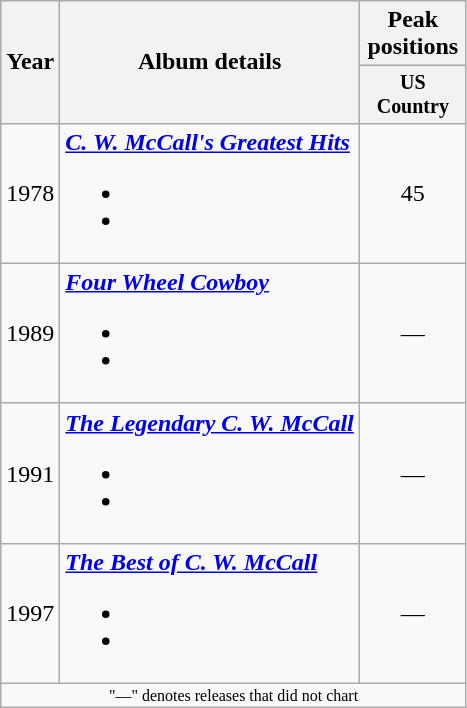<table class="wikitable" style="text-align:center;">
<tr>
<th rowspan="2">Year</th>
<th rowspan="2">Album details</th>
<th>Peak positions</th>
</tr>
<tr style="font-size:smaller;">
<th style="width:65px;">US Country</th>
</tr>
<tr>
<td>1978</td>
<td style="text-align:left;"><strong><em><a href='#'>C. W. McCall's Greatest Hits</a></em></strong><br><ul><li></li><li></li></ul></td>
<td>45</td>
</tr>
<tr>
<td>1989</td>
<td style="text-align:left;"><strong><em><a href='#'>Four Wheel Cowboy</a></em></strong><br><ul><li></li><li></li></ul></td>
<td>—</td>
</tr>
<tr>
<td>1991</td>
<td style="text-align:left;"><strong><em><a href='#'>The Legendary C. W. McCall</a></em></strong><br><ul><li></li><li></li></ul></td>
<td>—</td>
</tr>
<tr>
<td>1997</td>
<td style="text-align:left;"><strong><em><a href='#'>The Best of C. W. McCall</a></em></strong><br><ul><li></li><li></li></ul></td>
<td>—</td>
</tr>
<tr>
<td colspan="10" style="font-size:8pt">"—" denotes releases that did not chart</td>
</tr>
</table>
